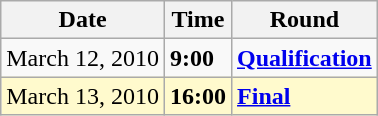<table class="wikitable">
<tr>
<th>Date</th>
<th>Time</th>
<th>Round</th>
</tr>
<tr>
<td>March 12, 2010</td>
<td><strong>9:00</strong></td>
<td><strong><a href='#'>Qualification</a></strong></td>
</tr>
<tr style=background:lemonchiffon>
<td>March 13, 2010</td>
<td><strong>16:00</strong></td>
<td><strong><a href='#'>Final</a></strong></td>
</tr>
</table>
